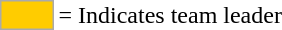<table>
<tr>
<td style="background:#fc0; border:1px solid #aaa; width:2em;"></td>
<td>= Indicates team leader</td>
</tr>
</table>
